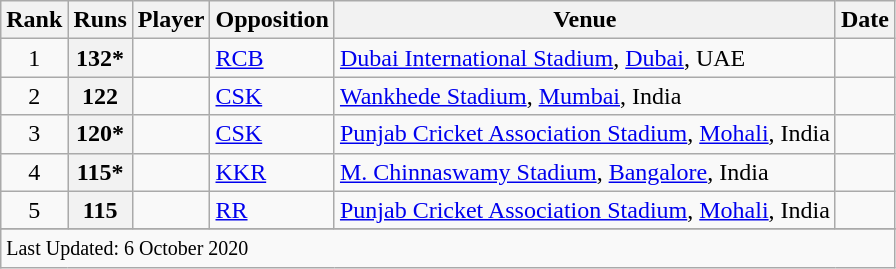<table class="wikitable">
<tr>
<th><strong>Rank</strong></th>
<th><strong>Runs</strong></th>
<th><strong>Player</strong></th>
<th><strong>Opposition</strong></th>
<th><strong>Venue</strong></th>
<th><strong>Date</strong></th>
</tr>
<tr>
<td style="text-align:center">1</td>
<th scope=row style=text-align:center;>132*</th>
<td></td>
<td><a href='#'>RCB</a></td>
<td><a href='#'>Dubai International Stadium</a>, <a href='#'>Dubai</a>, UAE</td>
<td></td>
</tr>
<tr>
<td style="text-align:center">2</td>
<th scope=row style=text-align:center;>122</th>
<td></td>
<td><a href='#'>CSK</a></td>
<td><a href='#'>Wankhede Stadium</a>, <a href='#'>Mumbai</a>, India</td>
<td></td>
</tr>
<tr>
<td style="text-align:center">3</td>
<th scope=row style=text-align:center;>120*</th>
<td></td>
<td><a href='#'>CSK</a></td>
<td><a href='#'>Punjab Cricket Association Stadium</a>, <a href='#'>Mohali</a>, India</td>
<td></td>
</tr>
<tr>
<td style="text-align:center">4</td>
<th scope=row style=text-align:center;>115*</th>
<td></td>
<td><a href='#'>KKR</a></td>
<td><a href='#'>M. Chinnaswamy Stadium</a>, <a href='#'>Bangalore</a>, India</td>
<td></td>
</tr>
<tr>
<td style="text-align:center">5</td>
<th scope=row style=text-align:center;>115</th>
<td></td>
<td><a href='#'>RR</a></td>
<td><a href='#'>Punjab Cricket Association Stadium</a>, <a href='#'>Mohali</a>, India</td>
<td></td>
</tr>
<tr>
</tr>
<tr class=sortbottom>
<td colspan=6><small>Last Updated: 6 October 2020</small></td>
</tr>
</table>
